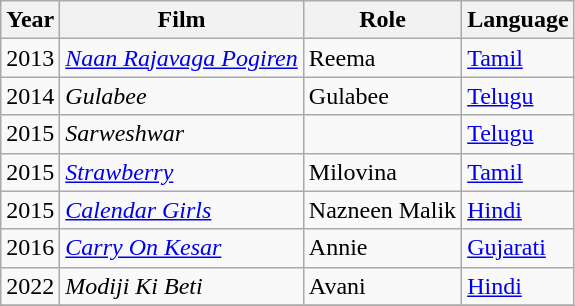<table class="wikitable sortable">
<tr>
<th>Year</th>
<th>Film</th>
<th>Role</th>
<th>Language</th>
</tr>
<tr>
<td>2013</td>
<td><em><a href='#'>Naan Rajavaga Pogiren</a></em></td>
<td>Reema</td>
<td><a href='#'>Tamil</a></td>
</tr>
<tr>
<td>2014</td>
<td><em>Gulabee</em></td>
<td>Gulabee</td>
<td><a href='#'>Telugu</a></td>
</tr>
<tr>
<td>2015</td>
<td><em>Sarweshwar</em></td>
<td></td>
<td><a href='#'>Telugu</a></td>
</tr>
<tr>
<td>2015</td>
<td><em><a href='#'>Strawberry</a></em></td>
<td>Milovina</td>
<td><a href='#'>Tamil</a></td>
</tr>
<tr>
<td>2015</td>
<td><em><a href='#'>Calendar Girls</a></em></td>
<td>Nazneen Malik</td>
<td><a href='#'>Hindi</a></td>
</tr>
<tr>
<td>2016</td>
<td><em><a href='#'>Carry On Kesar</a></em></td>
<td>Annie</td>
<td><a href='#'>Gujarati</a></td>
</tr>
<tr>
<td>2022</td>
<td><em>Modiji Ki Beti</em></td>
<td>Avani</td>
<td><a href='#'>Hindi</a></td>
</tr>
<tr Director Eddy Singh>
</tr>
</table>
